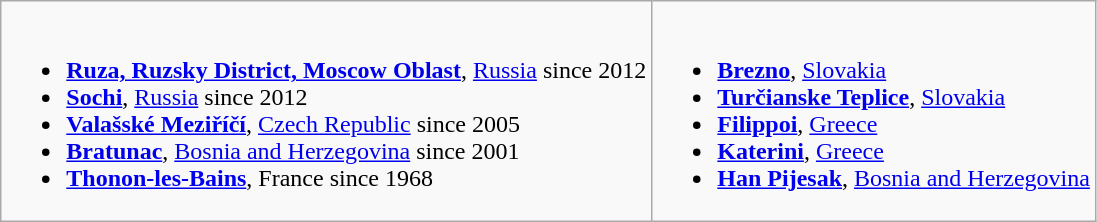<table class="wikitable">
<tr valign="top">
<td><br><ul><li> <strong><a href='#'>Ruza, Ruzsky District, Moscow Oblast</a></strong>, <a href='#'>Russia</a> since 2012</li><li> <strong><a href='#'>Sochi</a></strong>, <a href='#'>Russia</a> since 2012</li><li> <strong><a href='#'>Valašské Meziříčí</a></strong>, <a href='#'>Czech Republic</a> since 2005</li><li> <strong><a href='#'>Bratunac</a></strong>, <a href='#'>Bosnia and Herzegovina</a> since 2001</li><li> <strong><a href='#'>Thonon-les-Bains</a></strong>, France since 1968</li></ul></td>
<td><br><ul><li> <strong><a href='#'>Brezno</a></strong>, <a href='#'>Slovakia</a></li><li> <strong><a href='#'>Turčianske Teplice</a></strong>, <a href='#'>Slovakia</a></li><li> <strong><a href='#'>Filippoi</a></strong>, <a href='#'>Greece</a></li><li> <strong><a href='#'>Katerini</a></strong>, <a href='#'>Greece</a></li><li> <strong><a href='#'>Han Pijesak</a></strong>, <a href='#'>Bosnia and Herzegovina</a></li></ul></td>
</tr>
</table>
